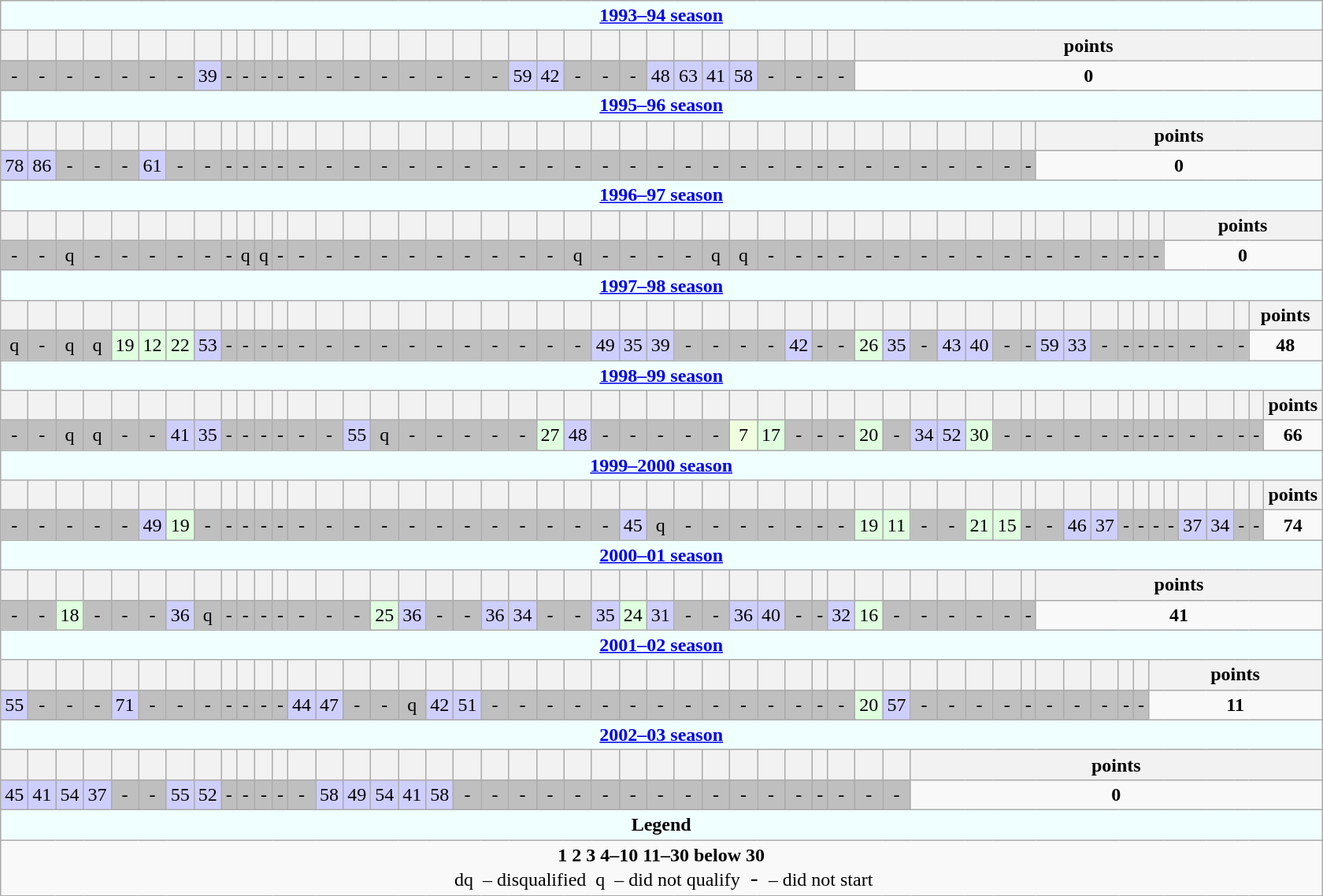<table class="wikitable" style="text-align: center">
<tr>
<td colspan="60" bgcolor="F0FFFF"><strong><a href='#'>1993–94 season</a></strong></td>
</tr>
<tr>
<th></th>
<th></th>
<th></th>
<th></th>
<th></th>
<th></th>
<th></th>
<th></th>
<th></th>
<th></th>
<th></th>
<th></th>
<th></th>
<th></th>
<th></th>
<th></th>
<th></th>
<th></th>
<th></th>
<th></th>
<th></th>
<th></th>
<th></th>
<th></th>
<th></th>
<th></th>
<th></th>
<th></th>
<th></th>
<th></th>
<th></th>
<th></th>
<th></th>
<th colspan="40">points</th>
</tr>
<tr bgcolor="bfbfbf">
<td>-</td>
<td>-</td>
<td>-</td>
<td>-</td>
<td>-</td>
<td>-</td>
<td>-</td>
<td bgcolor="cfcfff">39</td>
<td>-</td>
<td>-</td>
<td>-</td>
<td>-</td>
<td>-</td>
<td>-</td>
<td>-</td>
<td>-</td>
<td>-</td>
<td>-</td>
<td>-</td>
<td>-</td>
<td bgcolor="cfcfff">59</td>
<td bgcolor="cfcfff">42</td>
<td>-</td>
<td>-</td>
<td>-</td>
<td bgcolor="cfcfff">48</td>
<td bgcolor="cfcfff">63</td>
<td bgcolor="cfcfff">41</td>
<td bgcolor="cfcfff">58</td>
<td>-</td>
<td>-</td>
<td>-</td>
<td>-</td>
<td colspan="40" bgcolor="f9f9f9"><strong>0</strong></td>
</tr>
<tr>
<td colspan="60" bgcolor="F0FFFF"><strong><a href='#'>1995–96 season</a></strong></td>
</tr>
<tr>
<th></th>
<th></th>
<th></th>
<th></th>
<th></th>
<th></th>
<th></th>
<th></th>
<th></th>
<th></th>
<th></th>
<th></th>
<th></th>
<th></th>
<th></th>
<th></th>
<th></th>
<th></th>
<th></th>
<th></th>
<th></th>
<th></th>
<th></th>
<th></th>
<th></th>
<th></th>
<th></th>
<th></th>
<th></th>
<th></th>
<th></th>
<th></th>
<th></th>
<th></th>
<th></th>
<th></th>
<th></th>
<th></th>
<th></th>
<th></th>
<th colspan="40">points</th>
</tr>
<tr bgcolor="bfbfbf">
<td bgcolor="cfcfff">78</td>
<td bgcolor="cfcfff">86</td>
<td>-</td>
<td>-</td>
<td>-</td>
<td bgcolor="cfcfff">61</td>
<td>-</td>
<td>-</td>
<td>-</td>
<td>-</td>
<td>-</td>
<td>-</td>
<td>-</td>
<td>-</td>
<td>-</td>
<td>-</td>
<td>-</td>
<td>-</td>
<td>-</td>
<td>-</td>
<td>-</td>
<td>-</td>
<td>-</td>
<td>-</td>
<td>-</td>
<td>-</td>
<td>-</td>
<td>-</td>
<td>-</td>
<td>-</td>
<td>-</td>
<td>-</td>
<td>-</td>
<td>-</td>
<td>-</td>
<td>-</td>
<td>-</td>
<td>-</td>
<td>-</td>
<td>-</td>
<td colspan="40" bgcolor="f9f9f9"><strong>0</strong></td>
</tr>
<tr>
<td colspan="60" bgcolor="F0FFFF"><strong><a href='#'>1996–97 season</a></strong></td>
</tr>
<tr>
<th></th>
<th></th>
<th></th>
<th></th>
<th></th>
<th></th>
<th></th>
<th></th>
<th></th>
<th></th>
<th></th>
<th></th>
<th></th>
<th></th>
<th></th>
<th></th>
<th></th>
<th></th>
<th></th>
<th></th>
<th></th>
<th></th>
<th></th>
<th></th>
<th></th>
<th></th>
<th></th>
<th></th>
<th></th>
<th></th>
<th></th>
<th></th>
<th></th>
<th></th>
<th></th>
<th></th>
<th></th>
<th></th>
<th></th>
<th></th>
<th></th>
<th></th>
<th></th>
<th></th>
<th></th>
<th></th>
<th colspan="40">points</th>
</tr>
<tr bgcolor="bfbfbf">
<td>-</td>
<td>-</td>
<td>q</td>
<td>-</td>
<td>-</td>
<td>-</td>
<td>-</td>
<td>-</td>
<td>-</td>
<td>q</td>
<td>q</td>
<td>-</td>
<td>-</td>
<td>-</td>
<td>-</td>
<td>-</td>
<td>-</td>
<td>-</td>
<td>-</td>
<td>-</td>
<td>-</td>
<td>-</td>
<td>q</td>
<td>-</td>
<td>-</td>
<td>-</td>
<td>-</td>
<td>q</td>
<td>q</td>
<td>-</td>
<td>-</td>
<td>-</td>
<td>-</td>
<td>-</td>
<td>-</td>
<td>-</td>
<td>-</td>
<td>-</td>
<td>-</td>
<td>-</td>
<td>-</td>
<td>-</td>
<td>-</td>
<td>-</td>
<td>-</td>
<td>-</td>
<td colspan="40" bgcolor="f9f9f9"><strong>0</strong></td>
</tr>
<tr>
<td colspan="60" bgcolor="F0FFFF"><strong><a href='#'>1997–98 season</a></strong></td>
</tr>
<tr>
<th></th>
<th></th>
<th></th>
<th></th>
<th></th>
<th></th>
<th></th>
<th></th>
<th></th>
<th></th>
<th></th>
<th></th>
<th></th>
<th></th>
<th></th>
<th></th>
<th></th>
<th></th>
<th></th>
<th></th>
<th></th>
<th></th>
<th></th>
<th></th>
<th></th>
<th></th>
<th></th>
<th></th>
<th></th>
<th></th>
<th></th>
<th></th>
<th></th>
<th></th>
<th></th>
<th></th>
<th></th>
<th></th>
<th></th>
<th></th>
<th></th>
<th></th>
<th></th>
<th></th>
<th></th>
<th></th>
<th></th>
<th></th>
<th></th>
<th></th>
<th colspan="40">points</th>
</tr>
<tr bgcolor="bfbfbf">
<td>q</td>
<td>-</td>
<td>q</td>
<td>q</td>
<td bgcolor="dfffdf">19</td>
<td bgcolor="dfffdf">12</td>
<td bgcolor="dfffdf">22</td>
<td bgcolor="cfcfff">53</td>
<td>-</td>
<td>-</td>
<td>-</td>
<td>-</td>
<td>-</td>
<td>-</td>
<td>-</td>
<td>-</td>
<td>-</td>
<td>-</td>
<td>-</td>
<td>-</td>
<td>-</td>
<td>-</td>
<td>-</td>
<td bgcolor="cfcfff">49</td>
<td bgcolor="cfcfff">35</td>
<td bgcolor="cfcfff">39</td>
<td>-</td>
<td>-</td>
<td>-</td>
<td>-</td>
<td bgcolor="cfcfff">42</td>
<td>-</td>
<td>-</td>
<td bgcolor="dfffdf">26</td>
<td bgcolor="cfcfff">35</td>
<td>-</td>
<td bgcolor="cfcfff">43</td>
<td bgcolor="cfcfff">40</td>
<td>-</td>
<td>-</td>
<td bgcolor="cfcfff">59</td>
<td bgcolor="cfcfff">33</td>
<td>-</td>
<td>-</td>
<td>-</td>
<td>-</td>
<td>-</td>
<td>-</td>
<td>-</td>
<td>-</td>
<td colspan="40" bgcolor="f9f9f9"><strong>48</strong></td>
</tr>
<tr>
<td colspan="60" bgcolor="F0FFFF"><strong><a href='#'>1998–99 season</a></strong></td>
</tr>
<tr>
<th></th>
<th></th>
<th></th>
<th></th>
<th></th>
<th></th>
<th></th>
<th></th>
<th></th>
<th></th>
<th></th>
<th></th>
<th></th>
<th></th>
<th></th>
<th></th>
<th></th>
<th></th>
<th></th>
<th></th>
<th></th>
<th></th>
<th></th>
<th></th>
<th></th>
<th></th>
<th></th>
<th></th>
<th></th>
<th></th>
<th></th>
<th></th>
<th></th>
<th></th>
<th></th>
<th></th>
<th></th>
<th></th>
<th></th>
<th></th>
<th></th>
<th></th>
<th></th>
<th></th>
<th></th>
<th></th>
<th></th>
<th></th>
<th></th>
<th></th>
<th></th>
<th>points</th>
</tr>
<tr bgcolor="bfbfbf">
<td>-</td>
<td>-</td>
<td>q</td>
<td>q</td>
<td>-</td>
<td>-</td>
<td bgcolor="cfcfff">41</td>
<td bgcolor="cfcfff">35</td>
<td>-</td>
<td>-</td>
<td>-</td>
<td>-</td>
<td>-</td>
<td>-</td>
<td bgcolor="cfcfff">55</td>
<td>q</td>
<td>-</td>
<td>-</td>
<td>-</td>
<td>-</td>
<td>-</td>
<td bgcolor="dfffdf">27</td>
<td bgcolor="cfcfff">48</td>
<td>-</td>
<td>-</td>
<td>-</td>
<td>-</td>
<td>-</td>
<td bgcolor="efffdf">7</td>
<td bgcolor="dfffdf">17</td>
<td>-</td>
<td>-</td>
<td>-</td>
<td bgcolor="dfffdf">20</td>
<td>-</td>
<td bgcolor="cfcfff">34</td>
<td bgcolor="cfcfff">52</td>
<td bgcolor="dfffdf">30</td>
<td>-</td>
<td>-</td>
<td>-</td>
<td>-</td>
<td>-</td>
<td>-</td>
<td>-</td>
<td>-</td>
<td>-</td>
<td>-</td>
<td>-</td>
<td>-</td>
<td>-</td>
<td bgcolor="f9f9f9"><strong>66</strong></td>
</tr>
<tr>
<td colspan="60" bgcolor="F0FFFF"><strong><a href='#'>1999–2000 season</a></strong></td>
</tr>
<tr>
<th></th>
<th></th>
<th></th>
<th></th>
<th></th>
<th></th>
<th></th>
<th></th>
<th></th>
<th></th>
<th></th>
<th></th>
<th></th>
<th></th>
<th></th>
<th></th>
<th></th>
<th></th>
<th></th>
<th></th>
<th></th>
<th></th>
<th></th>
<th></th>
<th></th>
<th></th>
<th></th>
<th></th>
<th></th>
<th></th>
<th></th>
<th></th>
<th></th>
<th></th>
<th></th>
<th></th>
<th></th>
<th></th>
<th></th>
<th></th>
<th></th>
<th></th>
<th></th>
<th></th>
<th></th>
<th></th>
<th></th>
<th></th>
<th></th>
<th></th>
<th></th>
<th>points</th>
</tr>
<tr bgcolor="bfbfbf">
<td>-</td>
<td>-</td>
<td>-</td>
<td>-</td>
<td>-</td>
<td bgcolor="cfcfff">49</td>
<td bgcolor="dfffdf">19</td>
<td>-</td>
<td>-</td>
<td>-</td>
<td>-</td>
<td>-</td>
<td>-</td>
<td>-</td>
<td>-</td>
<td>-</td>
<td>-</td>
<td>-</td>
<td>-</td>
<td>-</td>
<td>-</td>
<td>-</td>
<td>-</td>
<td>-</td>
<td bgcolor="cfcfff">45</td>
<td>q</td>
<td>-</td>
<td>-</td>
<td>-</td>
<td>-</td>
<td>-</td>
<td>-</td>
<td>-</td>
<td bgcolor="dfffdf">19</td>
<td bgcolor="dfffdf">11</td>
<td>-</td>
<td>-</td>
<td bgcolor="dfffdf">21</td>
<td bgcolor="dfffdf">15</td>
<td>-</td>
<td>-</td>
<td bgcolor="cfcfff">46</td>
<td bgcolor="cfcfff">37</td>
<td>-</td>
<td>-</td>
<td>-</td>
<td>-</td>
<td bgcolor="cfcfff">37</td>
<td bgcolor="cfcfff">34</td>
<td>-</td>
<td>-</td>
<td bgcolor="f9f9f9"><strong>74</strong></td>
</tr>
<tr>
<td colspan="60" bgcolor="F0FFFF"><strong><a href='#'>2000–01 season</a></strong></td>
</tr>
<tr>
<th></th>
<th></th>
<th></th>
<th></th>
<th></th>
<th></th>
<th></th>
<th></th>
<th></th>
<th></th>
<th></th>
<th></th>
<th></th>
<th></th>
<th></th>
<th></th>
<th></th>
<th></th>
<th></th>
<th></th>
<th></th>
<th></th>
<th></th>
<th></th>
<th></th>
<th></th>
<th></th>
<th></th>
<th></th>
<th></th>
<th></th>
<th></th>
<th></th>
<th></th>
<th></th>
<th></th>
<th></th>
<th></th>
<th></th>
<th></th>
<th colspan="40">points</th>
</tr>
<tr bgcolor="bfbfbf">
<td>-</td>
<td>-</td>
<td bgcolor="dfffdf">18</td>
<td>-</td>
<td>-</td>
<td>-</td>
<td bgcolor="cfcfff">36</td>
<td>q</td>
<td>-</td>
<td>-</td>
<td>-</td>
<td>-</td>
<td>-</td>
<td>-</td>
<td>-</td>
<td bgcolor="dfffdf">25</td>
<td bgcolor="cfcfff">36</td>
<td>-</td>
<td>-</td>
<td bgcolor="cfcfff">36</td>
<td bgcolor="cfcfff">34</td>
<td>-</td>
<td>-</td>
<td bgcolor="cfcfff">35</td>
<td bgcolor="dfffdf">24</td>
<td bgcolor="cfcfff">31</td>
<td>-</td>
<td>-</td>
<td bgcolor="cfcfff">36</td>
<td bgcolor="cfcfff">40</td>
<td>-</td>
<td>-</td>
<td bgcolor="cfcfff">32</td>
<td bgcolor="dfffdf">16</td>
<td>-</td>
<td>-</td>
<td>-</td>
<td>-</td>
<td>-</td>
<td>-</td>
<td colspan="40" bgcolor="f9f9f9"><strong>41</strong></td>
</tr>
<tr>
<td colspan="60" bgcolor="F0FFFF"><strong><a href='#'>2001–02 season</a></strong></td>
</tr>
<tr>
<th></th>
<th></th>
<th></th>
<th></th>
<th></th>
<th></th>
<th></th>
<th></th>
<th></th>
<th></th>
<th></th>
<th></th>
<th></th>
<th></th>
<th></th>
<th></th>
<th></th>
<th></th>
<th></th>
<th></th>
<th></th>
<th></th>
<th></th>
<th></th>
<th></th>
<th></th>
<th></th>
<th></th>
<th></th>
<th></th>
<th></th>
<th></th>
<th></th>
<th></th>
<th></th>
<th></th>
<th></th>
<th></th>
<th></th>
<th></th>
<th></th>
<th></th>
<th></th>
<th></th>
<th></th>
<th colspan="40">points</th>
</tr>
<tr bgcolor="bfbfbf">
<td bgcolor="cfcfff">55</td>
<td>-</td>
<td>-</td>
<td>-</td>
<td bgcolor="cfcfff">71</td>
<td>-</td>
<td>-</td>
<td>-</td>
<td>-</td>
<td>-</td>
<td>-</td>
<td>-</td>
<td bgcolor="cfcfff">44</td>
<td bgcolor="cfcfff">47</td>
<td>-</td>
<td>-</td>
<td>q</td>
<td bgcolor="cfcfff">42</td>
<td bgcolor="cfcfff">51</td>
<td>-</td>
<td>-</td>
<td>-</td>
<td>-</td>
<td>-</td>
<td>-</td>
<td>-</td>
<td>-</td>
<td>-</td>
<td>-</td>
<td>-</td>
<td>-</td>
<td>-</td>
<td>-</td>
<td bgcolor="dfffdf">20</td>
<td bgcolor="cfcfff">57</td>
<td>-</td>
<td>-</td>
<td>-</td>
<td>-</td>
<td>-</td>
<td>-</td>
<td>-</td>
<td>-</td>
<td>-</td>
<td>-</td>
<td colspan="40" bgcolor="f9f9f9"><strong>11</strong></td>
</tr>
<tr>
<td colspan="60" bgcolor="F0FFFF"><strong><a href='#'>2002–03 season</a></strong></td>
</tr>
<tr>
<th></th>
<th></th>
<th></th>
<th></th>
<th></th>
<th></th>
<th></th>
<th></th>
<th></th>
<th></th>
<th></th>
<th></th>
<th></th>
<th></th>
<th></th>
<th></th>
<th></th>
<th></th>
<th></th>
<th></th>
<th></th>
<th></th>
<th></th>
<th></th>
<th></th>
<th></th>
<th></th>
<th></th>
<th></th>
<th></th>
<th></th>
<th></th>
<th></th>
<th></th>
<th></th>
<th colspan="40">points</th>
</tr>
<tr bgcolor="bfbfbf">
<td bgcolor="cfcfff">45</td>
<td bgcolor="cfcfff">41</td>
<td bgcolor="cfcfff">54</td>
<td bgcolor="cfcfff">37</td>
<td>-</td>
<td>-</td>
<td bgcolor="cfcfff">55</td>
<td bgcolor="cfcfff">52</td>
<td>-</td>
<td>-</td>
<td>-</td>
<td>-</td>
<td>-</td>
<td bgcolor="cfcfff">58</td>
<td bgcolor="cfcfff">49</td>
<td bgcolor="cfcfff">54</td>
<td bgcolor="cfcfff">41</td>
<td bgcolor="cfcfff">58</td>
<td>-</td>
<td>-</td>
<td>-</td>
<td>-</td>
<td>-</td>
<td>-</td>
<td>-</td>
<td>-</td>
<td>-</td>
<td>-</td>
<td>-</td>
<td>-</td>
<td>-</td>
<td>-</td>
<td>-</td>
<td>-</td>
<td>-</td>
<td colspan="40" bgcolor="f9f9f9"><strong>0</strong></td>
</tr>
<tr>
<td colspan="60" bgcolor="F0FFFF"><strong>Legend</strong></td>
</tr>
<tr>
<td colspan="60"><span><strong>1</strong></span> <span><strong>2</strong></span> <span><strong>3</strong></span> <span><strong>4–10</strong></span> <span><strong>11–30</strong></span> <span><strong>below 30</strong></span><br><span> dq </span> – disqualified <span> q </span> – did not qualify <span><big> - </big></span> – did not start</td>
</tr>
</table>
